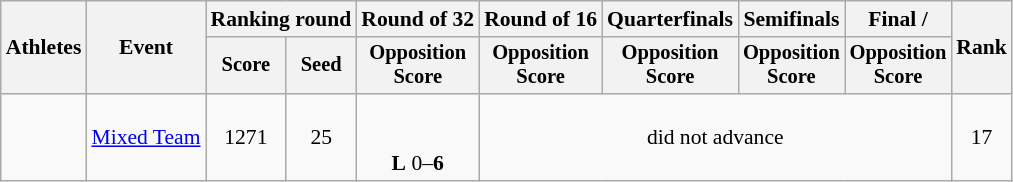<table class="wikitable" style="font-size:90%;">
<tr>
<th rowspan="2">Athletes</th>
<th rowspan="2">Event</th>
<th colspan="2">Ranking round</th>
<th>Round of 32</th>
<th>Round of 16</th>
<th>Quarterfinals</th>
<th>Semifinals</th>
<th>Final / </th>
<th rowspan=2>Rank</th>
</tr>
<tr style="font-size:95%">
<th>Score</th>
<th>Seed</th>
<th>Opposition<br>Score</th>
<th>Opposition<br>Score</th>
<th>Opposition<br>Score</th>
<th>Opposition<br>Score</th>
<th>Opposition<br>Score</th>
</tr>
<tr align=center>
<td align=left><br></td>
<td><a href='#'>Mixed Team</a></td>
<td>1271</td>
<td>25</td>
<td><small><br></small><br><strong>L</strong> 0–<strong>6</strong></td>
<td colspan=4>did not advance</td>
<td>17</td>
</tr>
</table>
